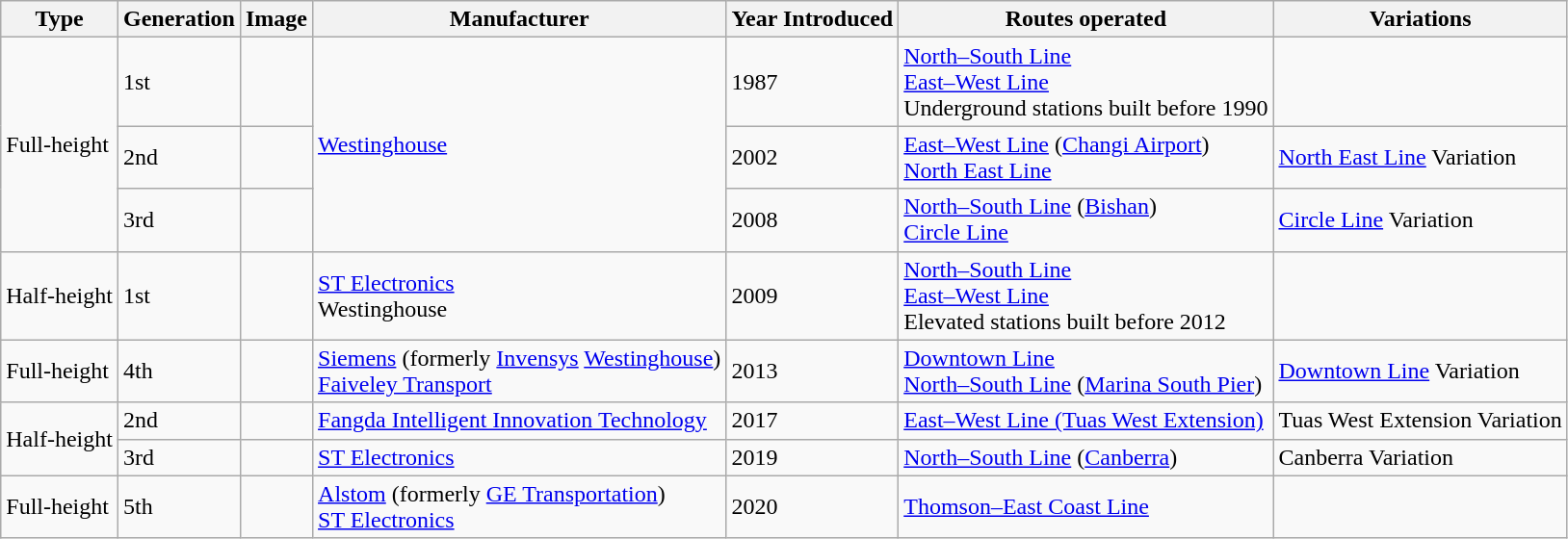<table class="wikitable">
<tr style="background:#f9f9f9;">
<th>Type</th>
<th>Generation</th>
<th>Image</th>
<th>Manufacturer</th>
<th>Year Introduced</th>
<th>Routes operated</th>
<th>Variations</th>
</tr>
<tr>
<td rowspan="3">Full-height</td>
<td>1st</td>
<td></td>
<td rowspan="3"><a href='#'>Westinghouse</a></td>
<td>1987</td>
<td><a href='#'>North–South Line</a><br><a href='#'>East–West Line</a><br>Underground stations built before 1990</td>
<td></td>
</tr>
<tr>
<td>2nd</td>
<td><br></td>
<td>2002</td>
<td><a href='#'>East–West Line</a> (<a href='#'>Changi Airport</a>)<br><a href='#'>North East Line</a></td>
<td><a href='#'>North East Line</a> Variation</td>
</tr>
<tr>
<td>3rd</td>
<td><br></td>
<td>2008</td>
<td><a href='#'>North–South Line</a> (<a href='#'>Bishan</a>)<br><a href='#'>Circle Line</a></td>
<td><a href='#'>Circle Line</a> Variation</td>
</tr>
<tr>
<td>Half-height</td>
<td>1st</td>
<td></td>
<td><a href='#'>ST Electronics</a><br>Westinghouse</td>
<td>2009</td>
<td><a href='#'>North–South Line</a><br><a href='#'>East–West Line</a><br>Elevated stations built before 2012</td>
<td></td>
</tr>
<tr>
<td>Full-height</td>
<td>4th</td>
<td><br></td>
<td><a href='#'>Siemens</a> (formerly <a href='#'>Invensys</a> <a href='#'>Westinghouse</a>)<br><a href='#'>Faiveley Transport</a></td>
<td>2013</td>
<td><a href='#'>Downtown Line</a><br><a href='#'>North–South Line</a> (<a href='#'>Marina South Pier</a>)</td>
<td><a href='#'>Downtown Line</a> Variation</td>
</tr>
<tr>
<td rowspan="2">Half-height</td>
<td>2nd</td>
<td></td>
<td><a href='#'>Fangda Intelligent Innovation Technology</a></td>
<td>2017</td>
<td><a href='#'>East–West Line (Tuas West Extension)</a></td>
<td>Tuas West Extension Variation</td>
</tr>
<tr>
<td>3rd</td>
<td></td>
<td><a href='#'>ST Electronics</a></td>
<td>2019</td>
<td><a href='#'>North–South Line</a> (<a href='#'>Canberra</a>)</td>
<td>Canberra Variation</td>
</tr>
<tr>
<td>Full-height</td>
<td>5th</td>
<td></td>
<td><a href='#'>Alstom</a> (formerly <a href='#'>GE Transportation</a>)<br><a href='#'>ST Electronics</a></td>
<td>2020</td>
<td><a href='#'>Thomson–East Coast Line</a></td>
<td></td>
</tr>
</table>
